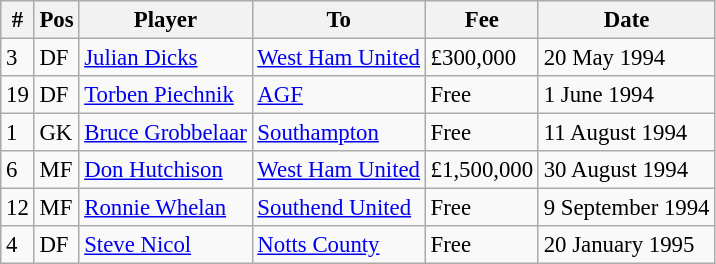<table class="wikitable" style="text-align:center; font-size:95%; text-align:left">
<tr>
<th>#</th>
<th>Pos</th>
<th>Player</th>
<th>To</th>
<th>Fee</th>
<th>Date</th>
</tr>
<tr>
<td>3</td>
<td>DF</td>
<td> <a href='#'>Julian Dicks</a></td>
<td> <a href='#'>West Ham United</a></td>
<td>£300,000</td>
<td>20 May 1994</td>
</tr>
<tr>
<td>19</td>
<td>DF</td>
<td> <a href='#'>Torben Piechnik</a></td>
<td> <a href='#'>AGF</a></td>
<td>Free</td>
<td>1 June 1994</td>
</tr>
<tr>
<td>1</td>
<td>GK</td>
<td> <a href='#'>Bruce Grobbelaar</a></td>
<td> <a href='#'>Southampton</a></td>
<td>Free</td>
<td>11 August 1994</td>
</tr>
<tr>
<td>6</td>
<td>MF</td>
<td> <a href='#'>Don Hutchison</a></td>
<td> <a href='#'>West Ham United</a></td>
<td>£1,500,000</td>
<td>30 August 1994</td>
</tr>
<tr>
<td>12</td>
<td>MF</td>
<td> <a href='#'>Ronnie Whelan</a></td>
<td> <a href='#'>Southend United</a></td>
<td>Free</td>
<td>9 September 1994</td>
</tr>
<tr>
<td>4</td>
<td>DF</td>
<td> <a href='#'>Steve Nicol</a></td>
<td> <a href='#'>Notts County</a></td>
<td>Free</td>
<td>20 January 1995</td>
</tr>
</table>
